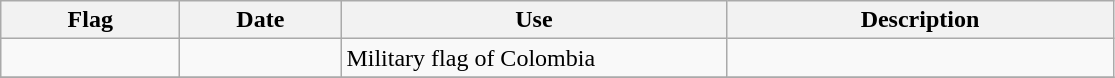<table class="wikitable" style="background: #f9f9f9">
<tr>
<th width="112">Flag</th>
<th width="100">Date</th>
<th width="250">Use</th>
<th width="250">Description</th>
</tr>
<tr>
<td></td>
<td> </td>
<td>Military flag of Colombia</td>
<td></td>
</tr>
<tr>
</tr>
</table>
